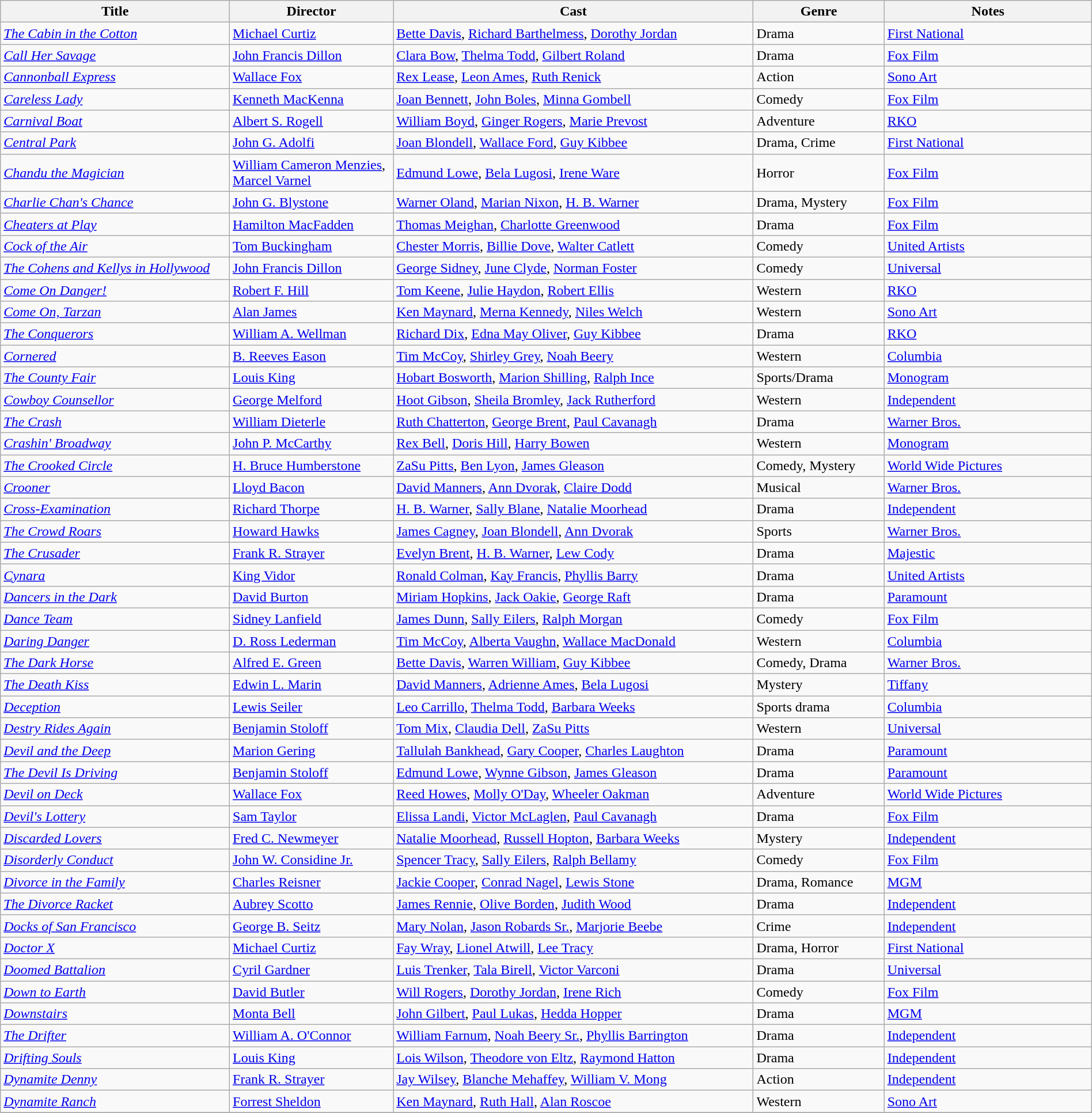<table class="wikitable" style="width:100%;">
<tr>
<th style="width:21%;">Title</th>
<th style="width:15%;">Director</th>
<th style="width:33%;">Cast</th>
<th style="width:12%;">Genre</th>
<th style="width:19%;">Notes</th>
</tr>
<tr>
<td><em><a href='#'>The Cabin in the Cotton</a></em></td>
<td><a href='#'>Michael Curtiz</a></td>
<td><a href='#'>Bette Davis</a>, <a href='#'>Richard Barthelmess</a>, <a href='#'>Dorothy Jordan</a></td>
<td>Drama</td>
<td><a href='#'>First National</a></td>
</tr>
<tr>
<td><em><a href='#'>Call Her Savage</a></em></td>
<td><a href='#'>John Francis Dillon</a></td>
<td><a href='#'>Clara Bow</a>, <a href='#'>Thelma Todd</a>, <a href='#'>Gilbert Roland</a></td>
<td>Drama</td>
<td><a href='#'>Fox Film</a></td>
</tr>
<tr>
<td><em><a href='#'>Cannonball Express</a></em></td>
<td><a href='#'>Wallace Fox</a></td>
<td><a href='#'>Rex Lease</a>, <a href='#'>Leon Ames</a>, <a href='#'>Ruth Renick</a></td>
<td>Action</td>
<td><a href='#'>Sono Art</a></td>
</tr>
<tr>
<td><em><a href='#'>Careless Lady</a></em></td>
<td><a href='#'>Kenneth MacKenna</a></td>
<td><a href='#'>Joan Bennett</a>, <a href='#'>John Boles</a>, <a href='#'>Minna Gombell</a></td>
<td>Comedy</td>
<td><a href='#'>Fox Film</a></td>
</tr>
<tr>
<td><em><a href='#'>Carnival Boat</a></em></td>
<td><a href='#'>Albert S. Rogell</a></td>
<td><a href='#'>William Boyd</a>, <a href='#'>Ginger Rogers</a>, <a href='#'>Marie Prevost</a></td>
<td>Adventure</td>
<td><a href='#'>RKO</a></td>
</tr>
<tr>
<td><em><a href='#'>Central Park</a></em></td>
<td><a href='#'>John G. Adolfi</a></td>
<td><a href='#'>Joan Blondell</a>, <a href='#'>Wallace Ford</a>, <a href='#'>Guy Kibbee</a></td>
<td>Drama, Crime</td>
<td><a href='#'>First National</a></td>
</tr>
<tr>
<td><em><a href='#'>Chandu the Magician</a></em></td>
<td><a href='#'>William Cameron Menzies</a>, <a href='#'>Marcel Varnel</a></td>
<td><a href='#'>Edmund Lowe</a>, <a href='#'>Bela Lugosi</a>, <a href='#'>Irene Ware</a></td>
<td>Horror</td>
<td><a href='#'>Fox Film</a></td>
</tr>
<tr>
<td><em><a href='#'>Charlie Chan's Chance</a></em></td>
<td><a href='#'>John G. Blystone</a></td>
<td><a href='#'>Warner Oland</a>, <a href='#'>Marian Nixon</a>, <a href='#'>H. B. Warner</a></td>
<td>Drama, Mystery</td>
<td><a href='#'>Fox Film</a></td>
</tr>
<tr>
<td><em><a href='#'>Cheaters at Play</a></em></td>
<td><a href='#'>Hamilton MacFadden</a></td>
<td><a href='#'>Thomas Meighan</a>, <a href='#'>Charlotte Greenwood</a></td>
<td>Drama</td>
<td><a href='#'>Fox Film</a></td>
</tr>
<tr>
<td><em><a href='#'>Cock of the Air</a></em></td>
<td><a href='#'>Tom Buckingham</a></td>
<td><a href='#'>Chester Morris</a>, <a href='#'>Billie Dove</a>, <a href='#'>Walter Catlett</a></td>
<td>Comedy</td>
<td><a href='#'>United Artists</a></td>
</tr>
<tr>
<td><em><a href='#'>The Cohens and Kellys in Hollywood</a></em></td>
<td><a href='#'>John Francis Dillon</a></td>
<td><a href='#'>George Sidney</a>, <a href='#'>June Clyde</a>, <a href='#'>Norman Foster</a></td>
<td>Comedy</td>
<td><a href='#'>Universal</a></td>
</tr>
<tr>
<td><em><a href='#'>Come On Danger!</a></em></td>
<td><a href='#'>Robert F. Hill</a></td>
<td><a href='#'>Tom Keene</a>, <a href='#'>Julie Haydon</a>, <a href='#'>Robert Ellis</a></td>
<td>Western</td>
<td><a href='#'>RKO</a></td>
</tr>
<tr>
<td><em><a href='#'>Come On, Tarzan</a></em></td>
<td><a href='#'>Alan James</a></td>
<td><a href='#'>Ken Maynard</a>, <a href='#'>Merna Kennedy</a>, <a href='#'>Niles Welch</a></td>
<td>Western</td>
<td><a href='#'>Sono Art</a></td>
</tr>
<tr>
<td><em><a href='#'>The Conquerors</a></em></td>
<td><a href='#'>William A. Wellman</a></td>
<td><a href='#'>Richard Dix</a>, <a href='#'>Edna May Oliver</a>, <a href='#'>Guy Kibbee</a></td>
<td>Drama</td>
<td><a href='#'>RKO</a></td>
</tr>
<tr>
<td><em><a href='#'>Cornered</a></em></td>
<td><a href='#'>B. Reeves Eason</a></td>
<td><a href='#'>Tim McCoy</a>, <a href='#'>Shirley Grey</a>, <a href='#'>Noah Beery</a></td>
<td>Western</td>
<td><a href='#'>Columbia</a></td>
</tr>
<tr>
<td><em><a href='#'>The County Fair</a></em></td>
<td><a href='#'>Louis King</a></td>
<td><a href='#'>Hobart Bosworth</a>, <a href='#'>Marion Shilling</a>, <a href='#'>Ralph Ince</a></td>
<td>Sports/Drama</td>
<td><a href='#'>Monogram</a></td>
</tr>
<tr>
<td><em><a href='#'>Cowboy Counsellor</a></em></td>
<td><a href='#'>George Melford</a></td>
<td><a href='#'>Hoot Gibson</a>, <a href='#'>Sheila Bromley</a>, <a href='#'>Jack Rutherford</a></td>
<td>Western</td>
<td><a href='#'>Independent</a></td>
</tr>
<tr>
<td><em><a href='#'>The Crash</a></em></td>
<td><a href='#'>William Dieterle</a></td>
<td><a href='#'>Ruth Chatterton</a>, <a href='#'>George Brent</a>, <a href='#'>Paul Cavanagh</a></td>
<td>Drama</td>
<td><a href='#'>Warner Bros.</a></td>
</tr>
<tr>
<td><em><a href='#'>Crashin' Broadway</a></em></td>
<td><a href='#'>John P. McCarthy</a></td>
<td><a href='#'>Rex Bell</a>, <a href='#'>Doris Hill</a>, <a href='#'>Harry Bowen</a></td>
<td>Western</td>
<td><a href='#'>Monogram</a></td>
</tr>
<tr>
<td><em><a href='#'>The Crooked Circle</a></em></td>
<td><a href='#'>H. Bruce Humberstone</a></td>
<td><a href='#'>ZaSu Pitts</a>, <a href='#'>Ben Lyon</a>, <a href='#'>James Gleason</a></td>
<td>Comedy, Mystery</td>
<td><a href='#'>World Wide Pictures</a></td>
</tr>
<tr>
<td><em><a href='#'>Crooner</a></em></td>
<td><a href='#'>Lloyd Bacon</a></td>
<td><a href='#'>David Manners</a>, <a href='#'>Ann Dvorak</a>, <a href='#'>Claire Dodd</a></td>
<td>Musical</td>
<td><a href='#'>Warner Bros.</a></td>
</tr>
<tr>
<td><em><a href='#'>Cross-Examination</a></em></td>
<td><a href='#'>Richard Thorpe</a></td>
<td><a href='#'>H. B. Warner</a>, <a href='#'>Sally Blane</a>, <a href='#'>Natalie Moorhead</a></td>
<td>Drama</td>
<td><a href='#'>Independent</a></td>
</tr>
<tr>
<td><em><a href='#'>The Crowd Roars</a></em></td>
<td><a href='#'>Howard Hawks</a></td>
<td><a href='#'>James Cagney</a>, <a href='#'>Joan Blondell</a>, <a href='#'>Ann Dvorak</a></td>
<td>Sports</td>
<td><a href='#'>Warner Bros.</a></td>
</tr>
<tr>
<td><em><a href='#'>The Crusader</a></em></td>
<td><a href='#'>Frank R. Strayer</a></td>
<td><a href='#'>Evelyn Brent</a>, <a href='#'>H. B. Warner</a>, <a href='#'>Lew Cody</a></td>
<td>Drama</td>
<td><a href='#'>Majestic</a></td>
</tr>
<tr>
<td><em><a href='#'>Cynara</a></em></td>
<td><a href='#'>King Vidor</a></td>
<td><a href='#'>Ronald Colman</a>, <a href='#'>Kay Francis</a>, <a href='#'>Phyllis Barry</a></td>
<td>Drama</td>
<td><a href='#'>United Artists</a></td>
</tr>
<tr>
<td><em><a href='#'>Dancers in the Dark</a></em></td>
<td><a href='#'>David Burton</a></td>
<td><a href='#'>Miriam Hopkins</a>, <a href='#'>Jack Oakie</a>, <a href='#'>George Raft</a></td>
<td>Drama</td>
<td><a href='#'>Paramount</a></td>
</tr>
<tr>
<td><em><a href='#'>Dance Team</a></em></td>
<td><a href='#'>Sidney Lanfield</a></td>
<td><a href='#'>James Dunn</a>, <a href='#'>Sally Eilers</a>, <a href='#'>Ralph Morgan</a></td>
<td>Comedy</td>
<td><a href='#'>Fox Film</a></td>
</tr>
<tr>
<td><em><a href='#'>Daring Danger</a></em></td>
<td><a href='#'>D. Ross Lederman</a></td>
<td><a href='#'>Tim McCoy</a>, <a href='#'>Alberta Vaughn</a>, <a href='#'>Wallace MacDonald</a></td>
<td>Western</td>
<td><a href='#'>Columbia</a></td>
</tr>
<tr>
<td><em><a href='#'>The Dark Horse</a></em></td>
<td><a href='#'>Alfred E. Green</a></td>
<td><a href='#'>Bette Davis</a>, <a href='#'>Warren William</a>, <a href='#'>Guy Kibbee</a></td>
<td>Comedy, Drama</td>
<td><a href='#'>Warner Bros.</a></td>
</tr>
<tr>
<td><em><a href='#'>The Death Kiss</a></em></td>
<td><a href='#'>Edwin L. Marin</a></td>
<td><a href='#'>David Manners</a>, <a href='#'>Adrienne Ames</a>, <a href='#'>Bela Lugosi</a></td>
<td>Mystery</td>
<td><a href='#'>Tiffany</a></td>
</tr>
<tr>
<td><em><a href='#'>Deception</a></em></td>
<td><a href='#'>Lewis Seiler</a></td>
<td><a href='#'>Leo Carrillo</a>, <a href='#'>Thelma Todd</a>, <a href='#'>Barbara Weeks</a></td>
<td>Sports drama</td>
<td><a href='#'>Columbia</a></td>
</tr>
<tr>
<td><em><a href='#'>Destry Rides Again</a></em></td>
<td><a href='#'>Benjamin Stoloff</a></td>
<td><a href='#'>Tom Mix</a>, <a href='#'>Claudia Dell</a>, <a href='#'>ZaSu Pitts</a></td>
<td>Western</td>
<td><a href='#'>Universal</a></td>
</tr>
<tr>
<td><em><a href='#'>Devil and the Deep</a></em></td>
<td><a href='#'>Marion Gering</a></td>
<td><a href='#'>Tallulah Bankhead</a>, <a href='#'>Gary Cooper</a>, <a href='#'>Charles Laughton</a></td>
<td>Drama</td>
<td><a href='#'>Paramount</a></td>
</tr>
<tr>
<td><em><a href='#'>The Devil Is Driving</a></em></td>
<td><a href='#'>Benjamin Stoloff</a></td>
<td><a href='#'>Edmund Lowe</a>, <a href='#'>Wynne Gibson</a>, <a href='#'>James Gleason</a></td>
<td>Drama</td>
<td><a href='#'>Paramount</a></td>
</tr>
<tr>
<td><em><a href='#'>Devil on Deck</a></em></td>
<td><a href='#'>Wallace Fox</a></td>
<td><a href='#'>Reed Howes</a>, <a href='#'>Molly O'Day</a>, <a href='#'>Wheeler Oakman</a></td>
<td>Adventure</td>
<td><a href='#'>World Wide Pictures</a></td>
</tr>
<tr>
<td><em><a href='#'>Devil's Lottery</a></em></td>
<td><a href='#'>Sam Taylor</a></td>
<td><a href='#'>Elissa Landi</a>, <a href='#'>Victor McLaglen</a>, <a href='#'>Paul Cavanagh</a></td>
<td>Drama</td>
<td><a href='#'>Fox Film</a></td>
</tr>
<tr>
<td><em><a href='#'>Discarded Lovers</a></em></td>
<td><a href='#'>Fred C. Newmeyer</a></td>
<td><a href='#'>Natalie Moorhead</a>, <a href='#'>Russell Hopton</a>, <a href='#'>Barbara Weeks</a></td>
<td>Mystery</td>
<td><a href='#'>Independent</a></td>
</tr>
<tr>
<td><em><a href='#'>Disorderly Conduct</a></em></td>
<td><a href='#'>John W. Considine Jr.</a></td>
<td><a href='#'>Spencer Tracy</a>, <a href='#'>Sally Eilers</a>, <a href='#'>Ralph Bellamy</a></td>
<td>Comedy</td>
<td><a href='#'>Fox Film</a></td>
</tr>
<tr>
<td><em><a href='#'>Divorce in the Family</a></em></td>
<td><a href='#'>Charles Reisner</a></td>
<td><a href='#'>Jackie Cooper</a>, <a href='#'>Conrad Nagel</a>, <a href='#'>Lewis Stone</a></td>
<td>Drama, Romance</td>
<td><a href='#'>MGM</a></td>
</tr>
<tr>
<td><em><a href='#'>The Divorce Racket</a></em></td>
<td><a href='#'>Aubrey Scotto</a></td>
<td><a href='#'>James Rennie</a>, <a href='#'>Olive Borden</a>, <a href='#'>Judith Wood</a></td>
<td>Drama</td>
<td><a href='#'>Independent</a></td>
</tr>
<tr>
<td><em><a href='#'>Docks of San Francisco</a></em></td>
<td><a href='#'>George B. Seitz</a></td>
<td><a href='#'>Mary Nolan</a>, <a href='#'>Jason Robards Sr.</a>, <a href='#'>Marjorie Beebe</a></td>
<td>Crime</td>
<td><a href='#'>Independent</a></td>
</tr>
<tr>
<td><em><a href='#'>Doctor X</a></em></td>
<td><a href='#'>Michael Curtiz</a></td>
<td><a href='#'>Fay Wray</a>, <a href='#'>Lionel Atwill</a>, <a href='#'>Lee Tracy</a></td>
<td>Drama, Horror</td>
<td><a href='#'>First National</a></td>
</tr>
<tr>
<td><em><a href='#'>Doomed Battalion</a></em></td>
<td><a href='#'>Cyril Gardner</a></td>
<td><a href='#'>Luis Trenker</a>, <a href='#'>Tala Birell</a>, <a href='#'>Victor Varconi</a></td>
<td>Drama</td>
<td><a href='#'>Universal</a></td>
</tr>
<tr>
<td><em><a href='#'>Down to Earth</a></em></td>
<td><a href='#'>David Butler</a></td>
<td><a href='#'>Will Rogers</a>, <a href='#'>Dorothy Jordan</a>, <a href='#'>Irene Rich</a></td>
<td>Comedy</td>
<td><a href='#'>Fox Film</a></td>
</tr>
<tr>
<td><em><a href='#'>Downstairs</a></em></td>
<td><a href='#'>Monta Bell</a></td>
<td><a href='#'>John Gilbert</a>, <a href='#'>Paul Lukas</a>, <a href='#'>Hedda Hopper</a></td>
<td>Drama</td>
<td><a href='#'>MGM</a></td>
</tr>
<tr>
<td><em><a href='#'>The Drifter</a></em></td>
<td><a href='#'>William A. O'Connor</a></td>
<td><a href='#'>William Farnum</a>, <a href='#'>Noah Beery Sr.</a>, <a href='#'>Phyllis Barrington</a></td>
<td>Drama</td>
<td><a href='#'>Independent</a></td>
</tr>
<tr>
<td><em><a href='#'>Drifting Souls</a></em></td>
<td><a href='#'>Louis King</a></td>
<td><a href='#'>Lois Wilson</a>, <a href='#'>Theodore von Eltz</a>, <a href='#'>Raymond Hatton</a></td>
<td>Drama</td>
<td><a href='#'>Independent</a></td>
</tr>
<tr>
<td><em><a href='#'>Dynamite Denny</a></em></td>
<td><a href='#'>Frank R. Strayer</a></td>
<td><a href='#'>Jay Wilsey</a>, <a href='#'>Blanche Mehaffey</a>, <a href='#'>William V. Mong</a></td>
<td>Action</td>
<td><a href='#'>Independent</a></td>
</tr>
<tr>
<td><em><a href='#'>Dynamite Ranch</a></em></td>
<td><a href='#'>Forrest Sheldon</a></td>
<td><a href='#'>Ken Maynard</a>, <a href='#'>Ruth Hall</a>, <a href='#'>Alan Roscoe</a></td>
<td>Western</td>
<td><a href='#'>Sono Art</a></td>
</tr>
<tr>
</tr>
</table>
